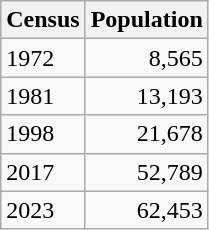<table class="wikitable">
<tr>
<th>Census</th>
<th>Population</th>
</tr>
<tr>
<td>1972</td>
<td style="text-align:right">8,565</td>
</tr>
<tr>
<td>1981</td>
<td style="text-align:right">13,193</td>
</tr>
<tr>
<td>1998</td>
<td style="text-align:right">21,678</td>
</tr>
<tr>
<td>2017</td>
<td style="text-align:right">52,789</td>
</tr>
<tr>
<td>2023</td>
<td style="text-align:right">62,453</td>
</tr>
</table>
